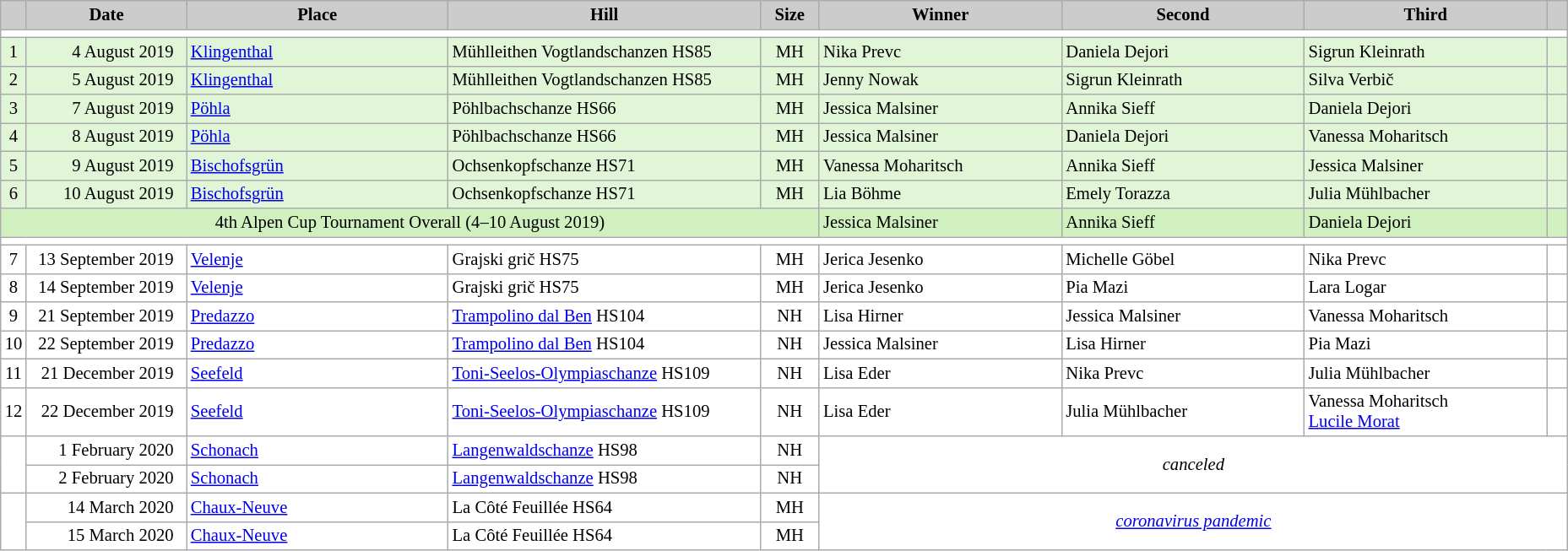<table class="wikitable plainrowheaders" style="background:#fff; font-size:86%; line-height:16px; border:grey solid 1px; border-collapse:collapse;">
<tr style="background:#ccc; text-align:center;">
<th scope="col" style="background:#ccc; width=30 px;"></th>
<th scope="col" style="background:#ccc; width:120px;">Date</th>
<th scope="col" style="background:#ccc; width:200px;">Place</th>
<th scope="col" style="background:#ccc; width:240px;">Hill</th>
<th scope="col" style="background:#ccc; width:40px;">Size</th>
<th scope="col" style="background:#ccc; width:185px;">Winner</th>
<th scope="col" style="background:#ccc; width:185px;">Second</th>
<th scope="col" style="background:#ccc; width:185px;">Third</th>
<th scope="col" style="background:#ccc; width:10px;"></th>
</tr>
<tr>
<td colspan=9></td>
</tr>
<tr bgcolor=#E1F5D7>
<td align=center>1</td>
<td align=right>4 August 2019  </td>
<td> <a href='#'>Klingenthal</a></td>
<td>Mühlleithen Vogtlandschanzen HS85</td>
<td align=center>MH</td>
<td> Nika Prevc</td>
<td> Daniela Dejori</td>
<td> Sigrun Kleinrath</td>
<td></td>
</tr>
<tr bgcolor=#E1F5D7>
<td align=center>2</td>
<td align=right>5 August 2019  </td>
<td> <a href='#'>Klingenthal</a></td>
<td>Mühlleithen Vogtlandschanzen HS85</td>
<td align=center>MH</td>
<td> Jenny Nowak</td>
<td> Sigrun Kleinrath</td>
<td> Silva Verbič</td>
<td></td>
</tr>
<tr bgcolor=#E1F5D7>
<td align=center>3</td>
<td align=right>7 August 2019  </td>
<td> <a href='#'>Pöhla</a></td>
<td>Pöhlbachschanze HS66</td>
<td align=center>MH</td>
<td> Jessica Malsiner</td>
<td> Annika Sieff</td>
<td> Daniela Dejori</td>
<td></td>
</tr>
<tr bgcolor=#E1F5D7>
<td align=center>4</td>
<td align=right>8 August 2019  </td>
<td> <a href='#'>Pöhla</a></td>
<td>Pöhlbachschanze HS66</td>
<td align=center>MH</td>
<td> Jessica Malsiner</td>
<td> Daniela Dejori</td>
<td> Vanessa Moharitsch</td>
<td></td>
</tr>
<tr bgcolor=#E1F5D7>
<td align=center>5</td>
<td align=right>9 August 2019  </td>
<td> <a href='#'>Bischofsgrün</a></td>
<td>Ochsenkopfschanze HS71</td>
<td align=center>MH</td>
<td> Vanessa Moharitsch</td>
<td> Annika Sieff</td>
<td> Jessica Malsiner</td>
<td></td>
</tr>
<tr bgcolor=#E1F5D7>
<td align=center>6</td>
<td align=right>10 August 2019  </td>
<td> <a href='#'>Bischofsgrün</a></td>
<td>Ochsenkopfschanze HS71</td>
<td align=center>MH</td>
<td> Lia Böhme</td>
<td> Emely Torazza</td>
<td> Julia Mühlbacher</td>
<td></td>
</tr>
<tr bgcolor=D0F0C0>
<td colspan=5 align=center>4th Alpen Cup Tournament Overall (4–10 August 2019)</td>
<td> Jessica Malsiner</td>
<td> Annika Sieff</td>
<td> Daniela Dejori</td>
<td></td>
</tr>
<tr>
<td colspan=9></td>
</tr>
<tr>
<td align=center>7</td>
<td align=right>13 September 2019  </td>
<td> <a href='#'>Velenje</a></td>
<td>Grajski grič HS75</td>
<td align=center>MH</td>
<td> Jerica Jesenko</td>
<td> Michelle Göbel</td>
<td> Nika Prevc</td>
<td></td>
</tr>
<tr>
<td align=center>8</td>
<td align=right>14 September 2019  </td>
<td> <a href='#'>Velenje</a></td>
<td>Grajski grič HS75</td>
<td align=center>MH</td>
<td> Jerica Jesenko</td>
<td> Pia Mazi</td>
<td> Lara Logar</td>
<td></td>
</tr>
<tr>
<td align=center>9</td>
<td align=right>21 September 2019  </td>
<td> <a href='#'>Predazzo</a></td>
<td><a href='#'>Trampolino dal Ben</a> HS104</td>
<td align=center>NH</td>
<td> Lisa Hirner</td>
<td> Jessica Malsiner</td>
<td> Vanessa Moharitsch</td>
<td></td>
</tr>
<tr>
<td align=center>10</td>
<td align=right>22 September 2019  </td>
<td> <a href='#'>Predazzo</a></td>
<td><a href='#'>Trampolino dal Ben</a> HS104</td>
<td align=center>NH</td>
<td> Jessica Malsiner</td>
<td> Lisa Hirner</td>
<td> Pia Mazi</td>
<td></td>
</tr>
<tr>
<td align=center>11</td>
<td align=right>21 December 2019  </td>
<td> <a href='#'>Seefeld</a></td>
<td><a href='#'>Toni-Seelos-Olympiaschanze</a> HS109</td>
<td align=center>NH</td>
<td> Lisa Eder</td>
<td> Nika Prevc</td>
<td> Julia Mühlbacher</td>
<td></td>
</tr>
<tr>
<td align=center>12</td>
<td align=right>22 December 2019  </td>
<td> <a href='#'>Seefeld</a></td>
<td><a href='#'>Toni-Seelos-Olympiaschanze</a> HS109</td>
<td align=center>NH</td>
<td> Lisa Eder</td>
<td> Julia Mühlbacher</td>
<td> Vanessa Moharitsch<br> <a href='#'>Lucile Morat</a></td>
<td></td>
</tr>
<tr>
<td align=center rowspan=2></td>
<td align=right>1 February 2020  </td>
<td> <a href='#'>Schonach</a></td>
<td><a href='#'>Langenwaldschanze</a> HS98</td>
<td align=center>NH</td>
<td colspan=4 align=center rowspan=2><em>canceled</em></td>
</tr>
<tr>
<td align=right>2 February 2020  </td>
<td> <a href='#'>Schonach</a></td>
<td><a href='#'>Langenwaldschanze</a> HS98</td>
<td align=center>NH</td>
</tr>
<tr>
<td rowspan=2></td>
<td align=right>14 March 2020  </td>
<td> <a href='#'>Chaux-Neuve</a></td>
<td>La Côté Feuillée HS64</td>
<td align=center>MH</td>
<td colspan=4 rowspan=2 align=center><em><a href='#'>coronavirus pandemic</a></em></td>
</tr>
<tr>
<td align=right>15 March 2020  </td>
<td> <a href='#'>Chaux-Neuve</a></td>
<td>La Côté Feuillée HS64</td>
<td align=center>MH</td>
</tr>
</table>
